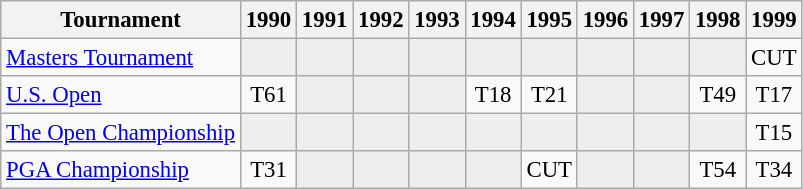<table class="wikitable" style="font-size:95%;text-align:center;">
<tr>
<th>Tournament</th>
<th>1990</th>
<th>1991</th>
<th>1992</th>
<th>1993</th>
<th>1994</th>
<th>1995</th>
<th>1996</th>
<th>1997</th>
<th>1998</th>
<th>1999</th>
</tr>
<tr>
<td align=left><a href='#'>Masters Tournament</a></td>
<td style="background:#eeeeee;"></td>
<td style="background:#eeeeee;"></td>
<td style="background:#eeeeee;"></td>
<td style="background:#eeeeee;"></td>
<td style="background:#eeeeee;"></td>
<td style="background:#eeeeee;"></td>
<td style="background:#eeeeee;"></td>
<td style="background:#eeeeee;"></td>
<td style="background:#eeeeee;"></td>
<td>CUT</td>
</tr>
<tr>
<td align=left><a href='#'>U.S. Open</a></td>
<td>T61</td>
<td style="background:#eeeeee;"></td>
<td style="background:#eeeeee;"></td>
<td style="background:#eeeeee;"></td>
<td>T18</td>
<td>T21</td>
<td style="background:#eeeeee;"></td>
<td style="background:#eeeeee;"></td>
<td>T49</td>
<td>T17</td>
</tr>
<tr>
<td align=left><a href='#'>The Open Championship</a></td>
<td style="background:#eeeeee;"></td>
<td style="background:#eeeeee;"></td>
<td style="background:#eeeeee;"></td>
<td style="background:#eeeeee;"></td>
<td style="background:#eeeeee;"></td>
<td style="background:#eeeeee;"></td>
<td style="background:#eeeeee;"></td>
<td style="background:#eeeeee;"></td>
<td style="background:#eeeeee;"></td>
<td>T15</td>
</tr>
<tr>
<td align=left><a href='#'>PGA Championship</a></td>
<td>T31</td>
<td style="background:#eeeeee;"></td>
<td style="background:#eeeeee;"></td>
<td style="background:#eeeeee;"></td>
<td style="background:#eeeeee;"></td>
<td>CUT</td>
<td style="background:#eeeeee;"></td>
<td style="background:#eeeeee;"></td>
<td>T54</td>
<td>T34</td>
</tr>
</table>
